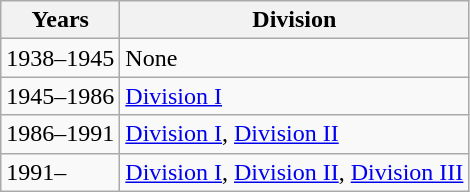<table class="wikitable">
<tr>
<th>Years</th>
<th>Division</th>
</tr>
<tr>
<td>1938–1945</td>
<td>None</td>
</tr>
<tr>
<td>1945–1986</td>
<td><a href='#'>Division I</a></td>
</tr>
<tr>
<td>1986–1991</td>
<td><a href='#'>Division I</a>, <a href='#'>Division II</a></td>
</tr>
<tr>
<td>1991–</td>
<td><a href='#'>Division I</a>, <a href='#'>Division II</a>, <a href='#'>Division III</a></td>
</tr>
</table>
